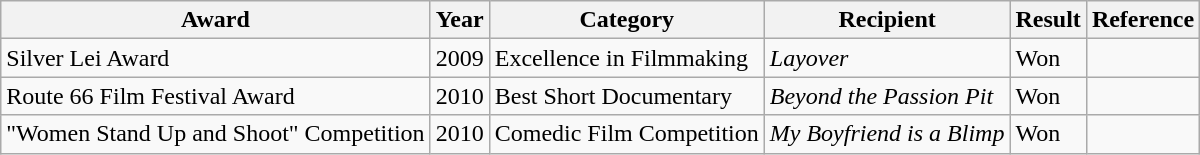<table class="wikitable">
<tr>
<th>Award</th>
<th>Year</th>
<th>Category</th>
<th>Recipient</th>
<th>Result</th>
<th>Reference</th>
</tr>
<tr>
<td>Silver Lei Award</td>
<td>2009</td>
<td>Excellence in Filmmaking</td>
<td><em>Layover</em></td>
<td>Won</td>
<td></td>
</tr>
<tr>
<td>Route 66 Film Festival Award</td>
<td>2010</td>
<td>Best Short Documentary</td>
<td><em>Beyond the Passion Pit</em></td>
<td>Won</td>
<td></td>
</tr>
<tr>
<td>"Women Stand Up and Shoot" Competition</td>
<td>2010</td>
<td>Comedic Film Competition</td>
<td><em>My Boyfriend is a Blimp</em></td>
<td>Won</td>
<td></td>
</tr>
</table>
